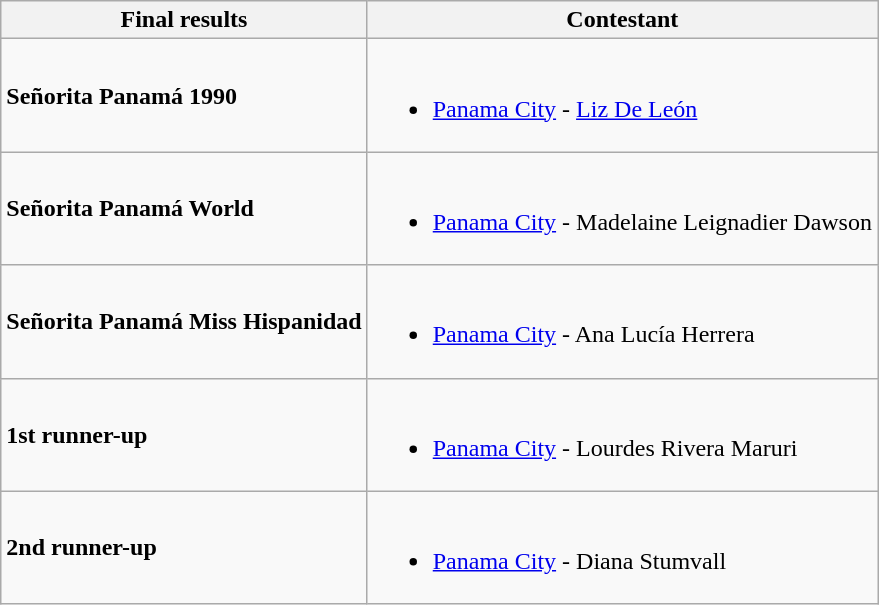<table class="wikitable">
<tr>
<th>Final results</th>
<th>Contestant</th>
</tr>
<tr>
<td><strong>Señorita Panamá 1990</strong></td>
<td><br><ul><li> <a href='#'>Panama City</a> - <a href='#'>Liz De León</a></li></ul></td>
</tr>
<tr>
<td><strong>Señorita Panamá World</strong></td>
<td><br><ul><li> <a href='#'>Panama City</a> - Madelaine Leignadier Dawson</li></ul></td>
</tr>
<tr>
<td><strong>Señorita Panamá Miss Hispanidad</strong></td>
<td><br><ul><li> <a href='#'>Panama City</a> - Ana Lucía Herrera</li></ul></td>
</tr>
<tr>
<td><strong>1st runner-up</strong></td>
<td><br><ul><li> <a href='#'>Panama City</a> - Lourdes Rivera Maruri</li></ul></td>
</tr>
<tr>
<td><strong>2nd runner-up</strong></td>
<td><br><ul><li> <a href='#'>Panama City</a> - Diana Stumvall</li></ul></td>
</tr>
</table>
